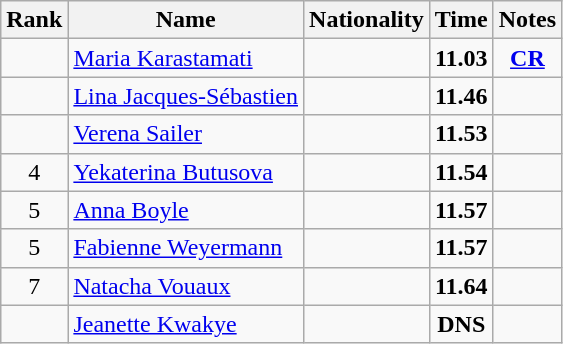<table class="wikitable sortable" style="text-align:center">
<tr>
<th>Rank</th>
<th>Name</th>
<th>Nationality</th>
<th>Time</th>
<th>Notes</th>
</tr>
<tr>
<td></td>
<td align=left><a href='#'>Maria Karastamati</a></td>
<td align=left></td>
<td><strong>11.03</strong></td>
<td><strong><a href='#'>CR</a></strong></td>
</tr>
<tr>
<td></td>
<td align=left><a href='#'>Lina Jacques-Sébastien</a></td>
<td align=left></td>
<td><strong>11.46</strong></td>
<td></td>
</tr>
<tr>
<td></td>
<td align=left><a href='#'>Verena Sailer</a></td>
<td align=left></td>
<td><strong>11.53</strong></td>
<td></td>
</tr>
<tr>
<td>4</td>
<td align=left><a href='#'>Yekaterina Butusova</a></td>
<td align=left></td>
<td><strong>11.54</strong></td>
<td></td>
</tr>
<tr>
<td>5</td>
<td align=left><a href='#'>Anna Boyle</a></td>
<td align=left></td>
<td><strong>11.57</strong></td>
<td></td>
</tr>
<tr>
<td>5</td>
<td align=left><a href='#'>Fabienne Weyermann</a></td>
<td align=left></td>
<td><strong>11.57</strong></td>
<td></td>
</tr>
<tr>
<td>7</td>
<td align=left><a href='#'>Natacha Vouaux</a></td>
<td align=left></td>
<td><strong>11.64</strong></td>
<td></td>
</tr>
<tr>
<td></td>
<td align=left><a href='#'>Jeanette Kwakye</a></td>
<td align=left></td>
<td><strong>DNS</strong></td>
<td></td>
</tr>
</table>
